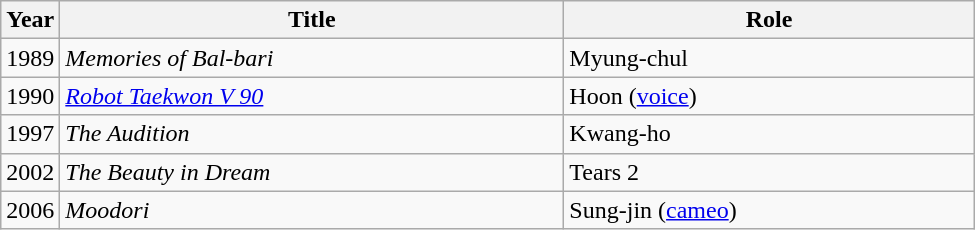<table class="wikitable" style="width:650px">
<tr>
<th width=10>Year</th>
<th>Title</th>
<th>Role</th>
</tr>
<tr>
<td>1989</td>
<td><em>Memories of Bal-bari</em></td>
<td>Myung-chul</td>
</tr>
<tr>
<td>1990</td>
<td><em><a href='#'>Robot Taekwon V 90</a></em></td>
<td>Hoon (<a href='#'>voice</a>)</td>
</tr>
<tr>
<td>1997</td>
<td><em>The Audition</em></td>
<td>Kwang-ho</td>
</tr>
<tr>
<td>2002</td>
<td><em>The Beauty in Dream</em></td>
<td>Tears 2</td>
</tr>
<tr>
<td>2006</td>
<td><em>Moodori</em></td>
<td>Sung-jin (<a href='#'>cameo</a>)</td>
</tr>
</table>
